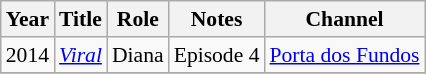<table class="wikitable" style="font-size: 90%;">
<tr>
<th>Year</th>
<th>Title</th>
<th>Role</th>
<th>Notes</th>
<th>Channel</th>
</tr>
<tr>
<td>2014</td>
<td><em><a href='#'>Viral</a></em></td>
<td>Diana</td>
<td>Episode 4</td>
<td><a href='#'>Porta dos Fundos</a></td>
</tr>
<tr>
</tr>
</table>
